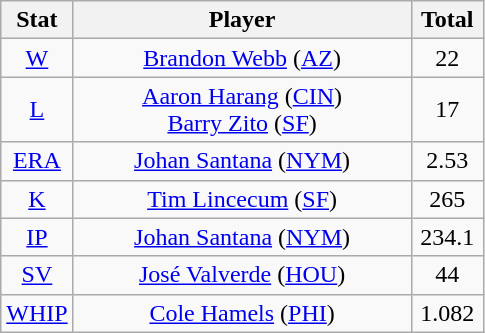<table class="wikitable" style="text-align:center;">
<tr>
<th style="width:15%">Stat</th>
<th>Player</th>
<th style="width:15%">Total</th>
</tr>
<tr>
<td><a href='#'>W</a></td>
<td><a href='#'>Brandon Webb</a> (<a href='#'>AZ</a>)</td>
<td>22</td>
</tr>
<tr>
<td><a href='#'>L</a></td>
<td><a href='#'>Aaron Harang</a> (<a href='#'>CIN</a>)<br><a href='#'>Barry Zito</a> (<a href='#'>SF</a>)</td>
<td>17</td>
</tr>
<tr>
<td><a href='#'>ERA</a></td>
<td><a href='#'>Johan Santana</a> (<a href='#'>NYM</a>)</td>
<td>2.53</td>
</tr>
<tr>
<td><a href='#'>K</a></td>
<td><a href='#'>Tim Lincecum</a> (<a href='#'>SF</a>)</td>
<td>265</td>
</tr>
<tr>
<td><a href='#'>IP</a></td>
<td><a href='#'>Johan Santana</a> (<a href='#'>NYM</a>)</td>
<td>234.1</td>
</tr>
<tr>
<td><a href='#'>SV</a></td>
<td><a href='#'>José Valverde</a> (<a href='#'>HOU</a>)</td>
<td>44</td>
</tr>
<tr>
<td><a href='#'>WHIP</a></td>
<td><a href='#'>Cole Hamels</a> (<a href='#'>PHI</a>)</td>
<td>1.082</td>
</tr>
</table>
